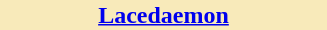<table style="float:right; width:222px; margin:0 0 1em 1em;">
<tr>
<th style="color:#black; background:#f8eaba; font-size:100%; text-align:center;"><a href='#'>Lacedaemon</a></th>
</tr>
<tr>
<td><br></td>
</tr>
</table>
